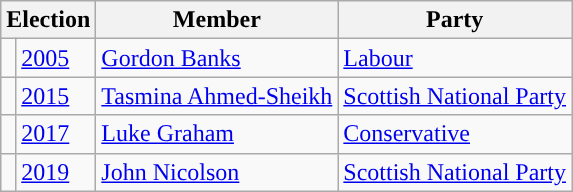<table class="wikitable">
<tr>
<th colspan=2>Election</th>
<th>Member</th>
<th>Party</th>
</tr>
<tr>
<td style="color:inherit;background-color: "></td>
<td><a href='#'>2005</a></td>
<td><a href='#'>Gordon Banks</a></td>
<td><a href='#'>Labour</a></td>
</tr>
<tr>
<td style="color:inherit;background-color: "></td>
<td><a href='#'>2015</a></td>
<td><a href='#'>Tasmina Ahmed-Sheikh</a></td>
<td><a href='#'>Scottish National Party</a></td>
</tr>
<tr>
<td style="color:inherit;background-color: "></td>
<td><a href='#'>2017</a></td>
<td><a href='#'>Luke Graham</a></td>
<td><a href='#'>Conservative</a></td>
</tr>
<tr>
<td style="color:inherit;background-color: "></td>
<td><a href='#'>2019</a></td>
<td><a href='#'>John Nicolson</a></td>
<td><a href='#'>Scottish National Party</a></td>
</tr>
</table>
